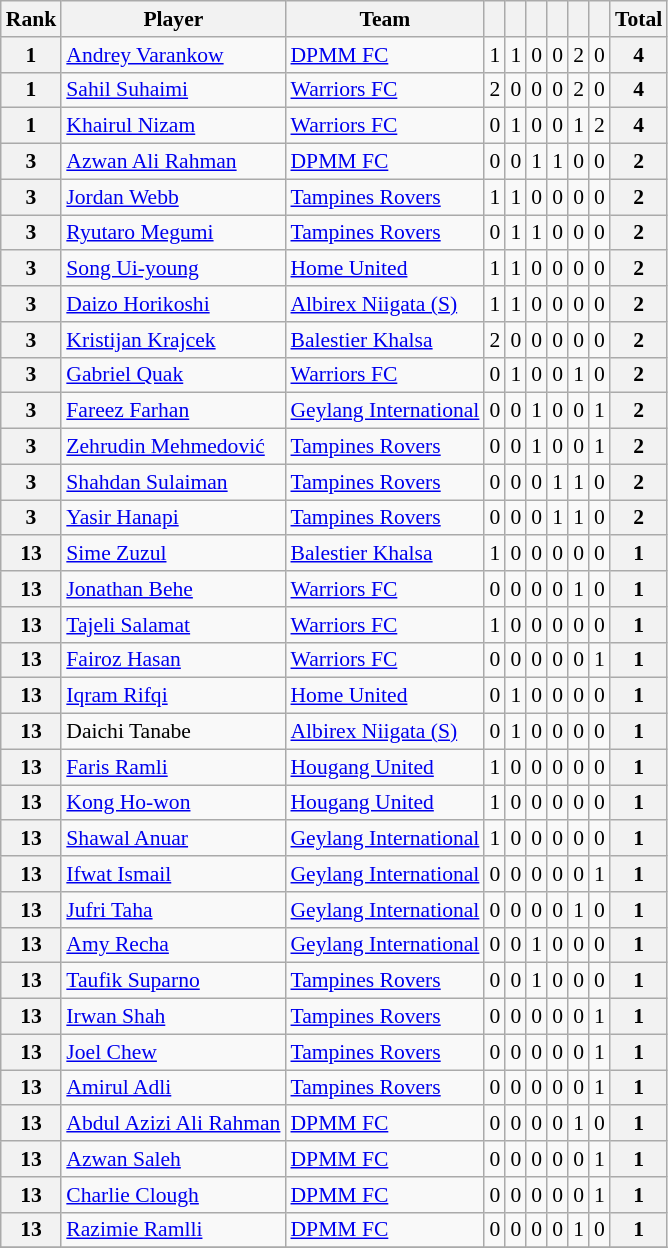<table class="wikitable" style="text-align:center; font-size:90%">
<tr>
<th>Rank</th>
<th>Player</th>
<th>Team</th>
<th></th>
<th></th>
<th></th>
<th></th>
<th></th>
<th></th>
<th>Total</th>
</tr>
<tr>
<th>1</th>
<td align=left> <a href='#'>Andrey Varankow</a></td>
<td align=left><a href='#'>DPMM FC</a></td>
<td>1</td>
<td>1</td>
<td>0</td>
<td>0</td>
<td>2</td>
<td>0</td>
<th>4</th>
</tr>
<tr>
<th>1</th>
<td align=left> <a href='#'>Sahil Suhaimi</a></td>
<td align=left><a href='#'>Warriors FC</a></td>
<td>2</td>
<td>0</td>
<td>0</td>
<td>0</td>
<td>2</td>
<td>0</td>
<th>4</th>
</tr>
<tr>
<th>1</th>
<td align=left> <a href='#'>Khairul Nizam</a></td>
<td align=left><a href='#'>Warriors FC</a></td>
<td>0</td>
<td>1</td>
<td>0</td>
<td>0</td>
<td>1</td>
<td>2</td>
<th>4</th>
</tr>
<tr>
<th>3</th>
<td align=left> <a href='#'>Azwan Ali Rahman</a></td>
<td align=left><a href='#'>DPMM FC</a></td>
<td>0</td>
<td>0</td>
<td>1</td>
<td>1</td>
<td>0</td>
<td>0</td>
<th>2</th>
</tr>
<tr>
<th>3</th>
<td align=left> <a href='#'>Jordan Webb</a></td>
<td align=left><a href='#'>Tampines Rovers</a></td>
<td>1</td>
<td>1</td>
<td>0</td>
<td>0</td>
<td>0</td>
<td>0</td>
<th>2</th>
</tr>
<tr>
<th>3</th>
<td align=left> <a href='#'>Ryutaro Megumi</a></td>
<td align=left><a href='#'>Tampines Rovers</a></td>
<td>0</td>
<td>1</td>
<td>1</td>
<td>0</td>
<td>0</td>
<td>0</td>
<th>2</th>
</tr>
<tr>
<th>3</th>
<td align=left> <a href='#'>Song Ui-young</a></td>
<td align=left><a href='#'>Home United</a></td>
<td>1</td>
<td>1</td>
<td>0</td>
<td>0</td>
<td>0</td>
<td>0</td>
<th>2</th>
</tr>
<tr>
<th>3</th>
<td align=left> <a href='#'>Daizo Horikoshi</a></td>
<td align=left><a href='#'>Albirex Niigata (S)</a></td>
<td>1</td>
<td>1</td>
<td>0</td>
<td>0</td>
<td>0</td>
<td>0</td>
<th>2</th>
</tr>
<tr>
<th>3</th>
<td align=left> <a href='#'>Kristijan Krajcek</a></td>
<td align=left><a href='#'>Balestier Khalsa</a></td>
<td>2</td>
<td>0</td>
<td>0</td>
<td>0</td>
<td>0</td>
<td>0</td>
<th>2</th>
</tr>
<tr>
<th>3</th>
<td align=left> <a href='#'>Gabriel Quak</a></td>
<td align=left><a href='#'>Warriors FC</a></td>
<td>0</td>
<td>1</td>
<td>0</td>
<td>0</td>
<td>1</td>
<td>0</td>
<th>2</th>
</tr>
<tr>
<th>3</th>
<td align=left> <a href='#'>Fareez Farhan</a></td>
<td align=left><a href='#'>Geylang International</a></td>
<td>0</td>
<td>0</td>
<td>1</td>
<td>0</td>
<td>0</td>
<td>1</td>
<th>2</th>
</tr>
<tr>
<th>3</th>
<td align=left> <a href='#'>Zehrudin Mehmedović</a></td>
<td align=left><a href='#'>Tampines Rovers</a></td>
<td>0</td>
<td>0</td>
<td>1</td>
<td>0</td>
<td>0</td>
<td>1</td>
<th>2</th>
</tr>
<tr>
<th>3</th>
<td align=left> <a href='#'>Shahdan Sulaiman</a></td>
<td align=left><a href='#'>Tampines Rovers</a></td>
<td>0</td>
<td>0</td>
<td>0</td>
<td>1</td>
<td>1</td>
<td>0</td>
<th>2</th>
</tr>
<tr>
<th>3</th>
<td align=left> <a href='#'>Yasir Hanapi</a></td>
<td align=left><a href='#'>Tampines Rovers</a></td>
<td>0</td>
<td>0</td>
<td>0</td>
<td>1</td>
<td>1</td>
<td>0</td>
<th>2</th>
</tr>
<tr>
<th>13</th>
<td align=left> <a href='#'>Sime Zuzul</a></td>
<td align=left><a href='#'>Balestier Khalsa</a></td>
<td>1</td>
<td>0</td>
<td>0</td>
<td>0</td>
<td>0</td>
<td>0</td>
<th>1</th>
</tr>
<tr>
<th>13</th>
<td align=left> <a href='#'>Jonathan Behe</a></td>
<td align=left><a href='#'>Warriors FC</a></td>
<td>0</td>
<td>0</td>
<td>0</td>
<td>0</td>
<td>1</td>
<td>0</td>
<th>1</th>
</tr>
<tr>
<th>13</th>
<td align=left> <a href='#'>Tajeli Salamat</a></td>
<td align=left><a href='#'>Warriors FC</a></td>
<td>1</td>
<td>0</td>
<td>0</td>
<td>0</td>
<td>0</td>
<td>0</td>
<th>1</th>
</tr>
<tr>
<th>13</th>
<td align=left> <a href='#'>Fairoz Hasan</a></td>
<td align=left><a href='#'>Warriors FC</a></td>
<td>0</td>
<td>0</td>
<td>0</td>
<td>0</td>
<td>0</td>
<td>1</td>
<th>1</th>
</tr>
<tr>
<th>13</th>
<td align=left> <a href='#'>Iqram Rifqi</a></td>
<td align=left><a href='#'>Home United</a></td>
<td>0</td>
<td>1</td>
<td>0</td>
<td>0</td>
<td>0</td>
<td>0</td>
<th>1</th>
</tr>
<tr>
<th>13</th>
<td align=left> Daichi Tanabe</td>
<td align=left><a href='#'>Albirex Niigata (S)</a></td>
<td>0</td>
<td>1</td>
<td>0</td>
<td>0</td>
<td>0</td>
<td>0</td>
<th>1</th>
</tr>
<tr>
<th>13</th>
<td align=left> <a href='#'>Faris Ramli</a></td>
<td align=left><a href='#'>Hougang United</a></td>
<td>1</td>
<td>0</td>
<td>0</td>
<td>0</td>
<td>0</td>
<td>0</td>
<th>1</th>
</tr>
<tr>
<th>13</th>
<td align=left> <a href='#'>Kong Ho-won</a></td>
<td align=left><a href='#'>Hougang United</a></td>
<td>1</td>
<td>0</td>
<td>0</td>
<td>0</td>
<td>0</td>
<td>0</td>
<th>1</th>
</tr>
<tr>
<th>13</th>
<td align=left> <a href='#'>Shawal Anuar</a></td>
<td align=left><a href='#'>Geylang International</a></td>
<td>1</td>
<td>0</td>
<td>0</td>
<td>0</td>
<td>0</td>
<td>0</td>
<th>1</th>
</tr>
<tr>
<th>13</th>
<td align=left> <a href='#'>Ifwat Ismail</a></td>
<td align=left><a href='#'>Geylang International</a></td>
<td>0</td>
<td>0</td>
<td>0</td>
<td>0</td>
<td>0</td>
<td>1</td>
<th>1</th>
</tr>
<tr>
<th>13</th>
<td align=left> <a href='#'>Jufri Taha</a></td>
<td align=left><a href='#'>Geylang International</a></td>
<td>0</td>
<td>0</td>
<td>0</td>
<td>0</td>
<td>1</td>
<td>0</td>
<th>1</th>
</tr>
<tr>
<th>13</th>
<td align=left> <a href='#'>Amy Recha</a></td>
<td align=left><a href='#'>Geylang International</a></td>
<td>0</td>
<td>0</td>
<td>1</td>
<td>0</td>
<td>0</td>
<td>0</td>
<th>1</th>
</tr>
<tr>
<th>13</th>
<td align=left> <a href='#'>Taufik Suparno</a></td>
<td align=left><a href='#'>Tampines Rovers</a></td>
<td>0</td>
<td>0</td>
<td>1</td>
<td>0</td>
<td>0</td>
<td>0</td>
<th>1</th>
</tr>
<tr>
<th>13</th>
<td align=left> <a href='#'>Irwan Shah</a></td>
<td align=left><a href='#'>Tampines Rovers</a></td>
<td>0</td>
<td>0</td>
<td>0</td>
<td>0</td>
<td>0</td>
<td>1</td>
<th>1</th>
</tr>
<tr>
<th>13</th>
<td align=left> <a href='#'>Joel Chew</a></td>
<td align=left><a href='#'>Tampines Rovers</a></td>
<td>0</td>
<td>0</td>
<td>0</td>
<td>0</td>
<td>0</td>
<td>1</td>
<th>1</th>
</tr>
<tr>
<th>13</th>
<td align=left> <a href='#'>Amirul Adli</a></td>
<td align=left><a href='#'>Tampines Rovers</a></td>
<td>0</td>
<td>0</td>
<td>0</td>
<td>0</td>
<td>0</td>
<td>1</td>
<th>1</th>
</tr>
<tr>
<th>13</th>
<td align=left> <a href='#'>Abdul Azizi Ali Rahman</a></td>
<td align=left><a href='#'>DPMM FC</a></td>
<td>0</td>
<td>0</td>
<td>0</td>
<td>0</td>
<td>1</td>
<td>0</td>
<th>1</th>
</tr>
<tr>
<th>13</th>
<td align=left> <a href='#'>Azwan Saleh</a></td>
<td align=left><a href='#'>DPMM FC</a></td>
<td>0</td>
<td>0</td>
<td>0</td>
<td>0</td>
<td>0</td>
<td>1</td>
<th>1</th>
</tr>
<tr>
<th>13</th>
<td align=left> <a href='#'>Charlie Clough</a></td>
<td align=left><a href='#'>DPMM FC</a></td>
<td>0</td>
<td>0</td>
<td>0</td>
<td>0</td>
<td>0</td>
<td>1</td>
<th>1</th>
</tr>
<tr>
<th>13</th>
<td align=left> <a href='#'>Razimie Ramlli</a></td>
<td align=left><a href='#'>DPMM FC</a></td>
<td>0</td>
<td>0</td>
<td>0</td>
<td>0</td>
<td>1</td>
<td>0</td>
<th>1</th>
</tr>
<tr>
</tr>
</table>
